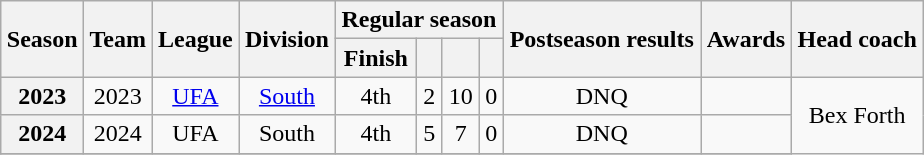<table class="wikitable" style="text-align:center">
<tr>
<th scope="col" rowspan="2">Season</th>
<th scope="col" rowspan="2">Team</th>
<th scope="col" rowspan="2">League</th>
<th scope="col" rowspan="2">Division</th>
<th scope="colgroup" colspan="4">Regular season</th>
<th scope="col" rowspan="2">Postseason results</th>
<th scope="col" rowspan="2">Awards</th>
<th scope=col rowspan="2">Head coach</th>
</tr>
<tr>
<th scope="col" rowspan="1">Finish</th>
<th scope="col" rowspan="1"></th>
<th scope="col" rowspan="1"></th>
<th scope="col" rowspan="1"  width=2.5%></th>
</tr>
<tr>
<th scope=row>2023</th>
<td>2023</td>
<td><a href='#'>UFA</a></td>
<td><a href='#'>South</a></td>
<td>4th</td>
<td>2</td>
<td>10</td>
<td>0</td>
<td>DNQ</td>
<td></td>
<td rowspan="4">Bex Forth</td>
</tr>
<tr>
<th scope=row>2024</th>
<td>2024</td>
<td>UFA</td>
<td>South</td>
<td>4th</td>
<td>5</td>
<td>7</td>
<td>0</td>
<td>DNQ</td>
<td></td>
</tr>
<tr>
</tr>
</table>
